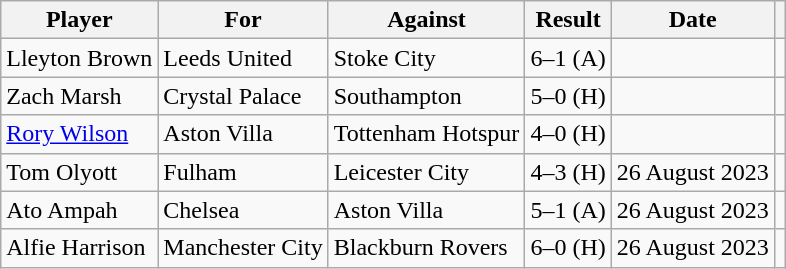<table class="wikitable">
<tr>
<th>Player</th>
<th>For</th>
<th>Against</th>
<th style="text-align:center">Result</th>
<th>Date</th>
<th></th>
</tr>
<tr>
<td>Lleyton Brown</td>
<td>Leeds United</td>
<td>Stoke City</td>
<td style="text-align:center;">6–1 (A)</td>
<td></td>
<td></td>
</tr>
<tr>
<td>Zach Marsh</td>
<td>Crystal Palace</td>
<td>Southampton</td>
<td style="text-align:center;">5–0 (H)</td>
<td></td>
<td></td>
</tr>
<tr>
<td><a href='#'>Rory Wilson</a></td>
<td>Aston Villa</td>
<td>Tottenham Hotspur</td>
<td style="text-align:center;">4–0 (H)</td>
<td></td>
<td></td>
</tr>
<tr>
<td>Tom Olyott</td>
<td>Fulham</td>
<td>Leicester City</td>
<td>4–3 (H)</td>
<td>26 August 2023</td>
<td></td>
</tr>
<tr>
<td>Ato Ampah</td>
<td>Chelsea</td>
<td>Aston Villa</td>
<td>5–1 (A)</td>
<td>26 August 2023</td>
<td></td>
</tr>
<tr>
<td>Alfie Harrison</td>
<td>Manchester City</td>
<td>Blackburn Rovers</td>
<td>6–0 (H)</td>
<td>26 August 2023</td>
<td></td>
</tr>
</table>
